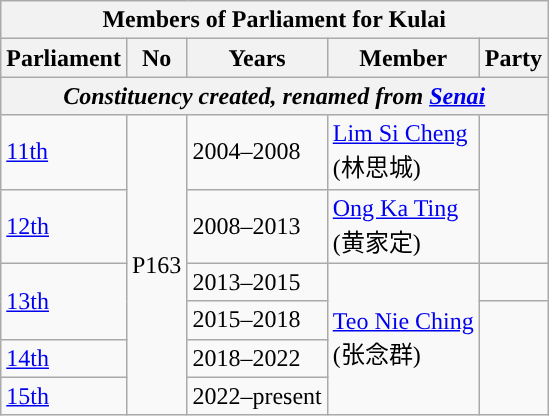<table class=wikitable>
<tr>
<th colspan="5">Members of Parliament for Kulai</th>
</tr>
<tr>
<th>Parliament</th>
<th>No</th>
<th>Years</th>
<th>Member</th>
<th>Party</th>
</tr>
<tr>
<th colspan="5" align="center"><strong><em>Constituency created, renamed from <a href='#'>Senai</a></em></strong></th>
</tr>
<tr>
<td><a href='#'>11th</a></td>
<td rowspan=6>P163</td>
<td class=" nowrap">2004–2008</td>
<td><a href='#'>Lim Si Cheng</a> <br> (林思城)</td>
<td rowspan="2"></td>
</tr>
<tr>
<td><a href='#'>12th</a></td>
<td>2008–2013</td>
<td><a href='#'>Ong Ka Ting</a>  <br>(黄家定)</td>
</tr>
<tr>
<td rowspan=2><a href='#'>13th</a></td>
<td>2013–2015</td>
<td rowspan=4><a href='#'>Teo Nie Ching</a>  <br>(张念群)</td>
<td></td>
</tr>
<tr>
<td>2015–2018</td>
<td rowspan=3></td>
</tr>
<tr>
<td><a href='#'>14th</a></td>
<td>2018–2022</td>
</tr>
<tr>
<td><a href='#'>15th</a></td>
<td>2022–present</td>
</tr>
</table>
